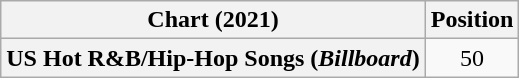<table class="wikitable plainrowheaders" style="text-align:center">
<tr>
<th scope="col">Chart (2021)</th>
<th scope="col">Position</th>
</tr>
<tr>
<th scope="row">US Hot R&B/Hip-Hop Songs (<em>Billboard</em>)</th>
<td>50</td>
</tr>
</table>
